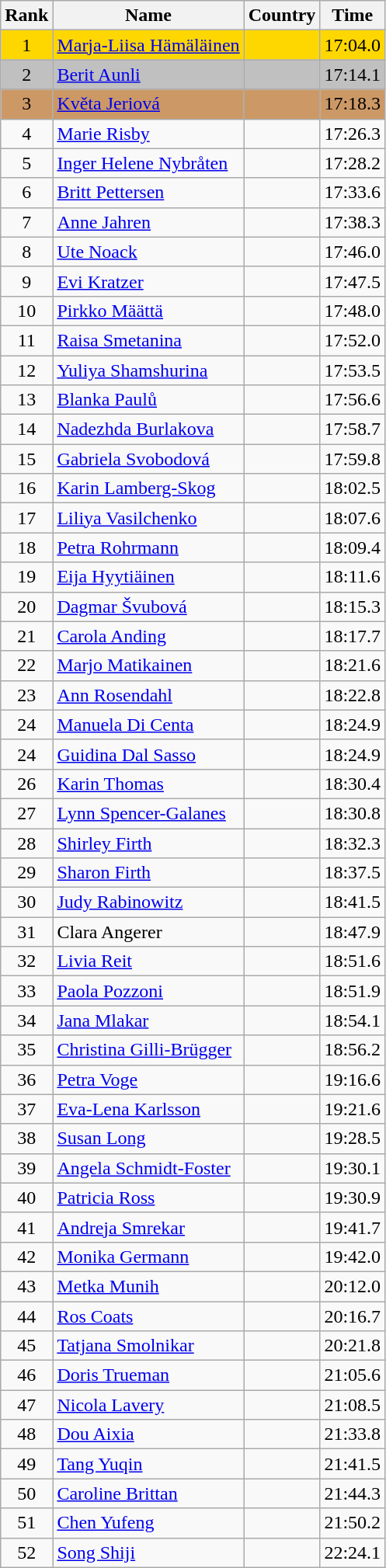<table class="wikitable sortable" style="text-align:center">
<tr>
<th>Rank</th>
<th>Name</th>
<th>Country</th>
<th>Time</th>
</tr>
<tr bgcolor=gold>
<td>1</td>
<td align="left"><a href='#'>Marja-Liisa Hämäläinen</a></td>
<td align="left"></td>
<td>17:04.0</td>
</tr>
<tr bgcolor=silver>
<td>2</td>
<td align="left"><a href='#'>Berit Aunli</a></td>
<td align="left"></td>
<td>17:14.1</td>
</tr>
<tr bgcolor=#CC9966>
<td>3</td>
<td align="left"><a href='#'>Květa Jeriová</a></td>
<td align="left"></td>
<td>17:18.3</td>
</tr>
<tr>
<td>4</td>
<td align="left"><a href='#'>Marie Risby</a></td>
<td align="left"></td>
<td>17:26.3</td>
</tr>
<tr>
<td>5</td>
<td align="left"><a href='#'>Inger Helene Nybråten</a></td>
<td align="left"></td>
<td>17:28.2</td>
</tr>
<tr>
<td>6</td>
<td align="left"><a href='#'>Britt Pettersen</a></td>
<td align="left"></td>
<td>17:33.6</td>
</tr>
<tr>
<td>7</td>
<td align="left"><a href='#'>Anne Jahren</a></td>
<td align="left"></td>
<td>17:38.3</td>
</tr>
<tr>
<td>8</td>
<td align="left"><a href='#'>Ute Noack</a></td>
<td align="left"></td>
<td>17:46.0</td>
</tr>
<tr>
<td>9</td>
<td align="left"><a href='#'>Evi Kratzer</a></td>
<td align="left"></td>
<td>17:47.5</td>
</tr>
<tr>
<td>10</td>
<td align="left"><a href='#'>Pirkko Määttä</a></td>
<td align="left"></td>
<td>17:48.0</td>
</tr>
<tr>
<td>11</td>
<td align="left"><a href='#'>Raisa Smetanina</a></td>
<td align="left"></td>
<td>17:52.0</td>
</tr>
<tr>
<td>12</td>
<td align="left"><a href='#'>Yuliya Shamshurina</a></td>
<td align="left"></td>
<td>17:53.5</td>
</tr>
<tr>
<td>13</td>
<td align="left"><a href='#'>Blanka Paulů</a></td>
<td align="left"></td>
<td>17:56.6</td>
</tr>
<tr>
<td>14</td>
<td align="left"><a href='#'>Nadezhda Burlakova</a></td>
<td align="left"></td>
<td>17:58.7</td>
</tr>
<tr>
<td>15</td>
<td align="left"><a href='#'>Gabriela Svobodová</a></td>
<td align="left"></td>
<td>17:59.8</td>
</tr>
<tr>
<td>16</td>
<td align="left"><a href='#'>Karin Lamberg-Skog</a></td>
<td align="left"></td>
<td>18:02.5</td>
</tr>
<tr>
<td>17</td>
<td align="left"><a href='#'>Liliya Vasilchenko</a></td>
<td align="left"></td>
<td>18:07.6</td>
</tr>
<tr>
<td>18</td>
<td align="left"><a href='#'>Petra Rohrmann</a></td>
<td align="left"></td>
<td>18:09.4</td>
</tr>
<tr>
<td>19</td>
<td align="left"><a href='#'>Eija Hyytiäinen</a></td>
<td align="left"></td>
<td>18:11.6</td>
</tr>
<tr>
<td>20</td>
<td align="left"><a href='#'>Dagmar Švubová</a></td>
<td align="left"></td>
<td>18:15.3</td>
</tr>
<tr>
<td>21</td>
<td align="left"><a href='#'>Carola Anding</a></td>
<td align="left"></td>
<td>18:17.7</td>
</tr>
<tr>
<td>22</td>
<td align="left"><a href='#'>Marjo Matikainen</a></td>
<td align="left"></td>
<td>18:21.6</td>
</tr>
<tr>
<td>23</td>
<td align="left"><a href='#'>Ann Rosendahl</a></td>
<td align="left"></td>
<td>18:22.8</td>
</tr>
<tr>
<td>24</td>
<td align="left"><a href='#'>Manuela Di Centa</a></td>
<td align="left"></td>
<td>18:24.9</td>
</tr>
<tr>
<td>24</td>
<td align="left"><a href='#'>Guidina Dal Sasso</a></td>
<td align="left"></td>
<td>18:24.9</td>
</tr>
<tr>
<td>26</td>
<td align="left"><a href='#'>Karin Thomas</a></td>
<td align="left"></td>
<td>18:30.4</td>
</tr>
<tr>
<td>27</td>
<td align="left"><a href='#'>Lynn Spencer-Galanes</a></td>
<td align="left"></td>
<td>18:30.8</td>
</tr>
<tr>
<td>28</td>
<td align="left"><a href='#'>Shirley Firth</a></td>
<td align="left"></td>
<td>18:32.3</td>
</tr>
<tr>
<td>29</td>
<td align="left"><a href='#'>Sharon Firth</a></td>
<td align="left"></td>
<td>18:37.5</td>
</tr>
<tr>
<td>30</td>
<td align="left"><a href='#'>Judy Rabinowitz</a></td>
<td align="left"></td>
<td>18:41.5</td>
</tr>
<tr>
<td>31</td>
<td align="left">Clara Angerer</td>
<td align="left"></td>
<td>18:47.9</td>
</tr>
<tr>
<td>32</td>
<td align="left"><a href='#'>Livia Reit</a></td>
<td align="left"></td>
<td>18:51.6</td>
</tr>
<tr>
<td>33</td>
<td align="left"><a href='#'>Paola Pozzoni</a></td>
<td align="left"></td>
<td>18:51.9</td>
</tr>
<tr>
<td>34</td>
<td align="left"><a href='#'>Jana Mlakar</a></td>
<td align="left"></td>
<td>18:54.1</td>
</tr>
<tr>
<td>35</td>
<td align="left"><a href='#'>Christina Gilli-Brügger</a></td>
<td align="left"></td>
<td>18:56.2</td>
</tr>
<tr>
<td>36</td>
<td align="left"><a href='#'>Petra Voge</a></td>
<td align="left"></td>
<td>19:16.6</td>
</tr>
<tr>
<td>37</td>
<td align="left"><a href='#'>Eva-Lena Karlsson</a></td>
<td align="left"></td>
<td>19:21.6</td>
</tr>
<tr>
<td>38</td>
<td align="left"><a href='#'>Susan Long</a></td>
<td align="left"></td>
<td>19:28.5</td>
</tr>
<tr>
<td>39</td>
<td align="left"><a href='#'>Angela Schmidt-Foster</a></td>
<td align="left"></td>
<td>19:30.1</td>
</tr>
<tr>
<td>40</td>
<td align="left"><a href='#'>Patricia Ross</a></td>
<td align="left"></td>
<td>19:30.9</td>
</tr>
<tr>
<td>41</td>
<td align="left"><a href='#'>Andreja Smrekar</a></td>
<td align="left"></td>
<td>19:41.7</td>
</tr>
<tr>
<td>42</td>
<td align="left"><a href='#'>Monika Germann</a></td>
<td align="left"></td>
<td>19:42.0</td>
</tr>
<tr>
<td>43</td>
<td align="left"><a href='#'>Metka Munih</a></td>
<td align="left"></td>
<td>20:12.0</td>
</tr>
<tr>
<td>44</td>
<td align="left"><a href='#'>Ros Coats</a></td>
<td align="left"></td>
<td>20:16.7</td>
</tr>
<tr>
<td>45</td>
<td align="left"><a href='#'>Tatjana Smolnikar</a></td>
<td align="left"></td>
<td>20:21.8</td>
</tr>
<tr>
<td>46</td>
<td align="left"><a href='#'>Doris Trueman</a></td>
<td align="left"></td>
<td>21:05.6</td>
</tr>
<tr>
<td>47</td>
<td align="left"><a href='#'>Nicola Lavery</a></td>
<td align="left"></td>
<td>21:08.5</td>
</tr>
<tr>
<td>48</td>
<td align="left"><a href='#'>Dou Aixia</a></td>
<td align="left"></td>
<td>21:33.8</td>
</tr>
<tr>
<td>49</td>
<td align="left"><a href='#'>Tang Yuqin</a></td>
<td align="left"></td>
<td>21:41.5</td>
</tr>
<tr>
<td>50</td>
<td align="left"><a href='#'>Caroline Brittan</a></td>
<td align="left"></td>
<td>21:44.3</td>
</tr>
<tr>
<td>51</td>
<td align="left"><a href='#'>Chen Yufeng</a></td>
<td align="left"></td>
<td>21:50.2</td>
</tr>
<tr>
<td>52</td>
<td align="left"><a href='#'>Song Shiji</a></td>
<td align="left"></td>
<td>22:24.1</td>
</tr>
</table>
